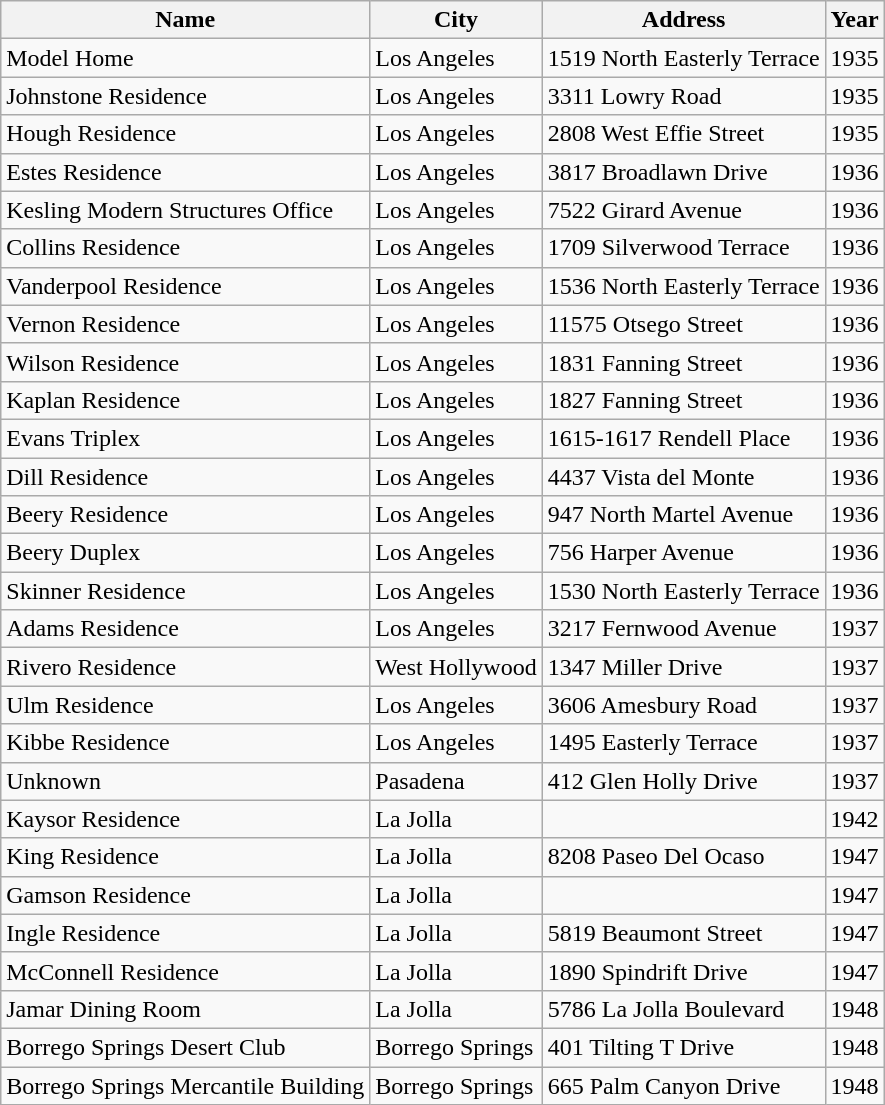<table class="wikitable">
<tr>
<th>Name</th>
<th>City</th>
<th>Address</th>
<th>Year</th>
</tr>
<tr>
<td>Model Home</td>
<td>Los Angeles</td>
<td>1519 North Easterly Terrace</td>
<td>1935</td>
</tr>
<tr>
<td>Johnstone Residence</td>
<td>Los Angeles</td>
<td>3311 Lowry Road</td>
<td>1935</td>
</tr>
<tr>
<td>Hough Residence</td>
<td>Los Angeles</td>
<td>2808 West Effie Street</td>
<td>1935</td>
</tr>
<tr>
<td>Estes Residence</td>
<td>Los Angeles</td>
<td>3817 Broadlawn Drive</td>
<td>1936</td>
</tr>
<tr>
<td>Kesling Modern Structures Office</td>
<td>Los Angeles</td>
<td>7522 Girard Avenue</td>
<td>1936</td>
</tr>
<tr>
<td>Collins Residence</td>
<td>Los Angeles</td>
<td>1709 Silverwood Terrace</td>
<td>1936</td>
</tr>
<tr>
<td>Vanderpool Residence</td>
<td>Los Angeles</td>
<td>1536 North Easterly Terrace</td>
<td>1936</td>
</tr>
<tr>
<td>Vernon Residence</td>
<td>Los Angeles</td>
<td>11575 Otsego Street</td>
<td>1936</td>
</tr>
<tr>
<td>Wilson Residence</td>
<td>Los Angeles</td>
<td>1831 Fanning Street</td>
<td>1936</td>
</tr>
<tr>
<td>Kaplan Residence</td>
<td>Los Angeles</td>
<td>1827 Fanning Street</td>
<td>1936</td>
</tr>
<tr>
<td>Evans Triplex</td>
<td>Los Angeles</td>
<td>1615-1617 Rendell Place</td>
<td>1936</td>
</tr>
<tr>
<td>Dill Residence</td>
<td>Los Angeles</td>
<td>4437 Vista del Monte</td>
<td>1936</td>
</tr>
<tr>
<td>Beery Residence</td>
<td>Los Angeles</td>
<td>947 North Martel Avenue</td>
<td>1936</td>
</tr>
<tr>
<td>Beery Duplex</td>
<td>Los Angeles</td>
<td>756 Harper Avenue</td>
<td>1936</td>
</tr>
<tr>
<td>Skinner Residence</td>
<td>Los Angeles</td>
<td>1530 North Easterly Terrace</td>
<td>1936</td>
</tr>
<tr>
<td>Adams Residence</td>
<td>Los Angeles</td>
<td>3217 Fernwood Avenue</td>
<td>1937</td>
</tr>
<tr>
<td>Rivero Residence</td>
<td>West Hollywood</td>
<td>1347 Miller Drive</td>
<td>1937</td>
</tr>
<tr>
<td>Ulm Residence</td>
<td>Los Angeles</td>
<td>3606 Amesbury Road</td>
<td>1937</td>
</tr>
<tr>
<td>Kibbe Residence</td>
<td>Los Angeles</td>
<td>1495 Easterly Terrace</td>
<td>1937</td>
</tr>
<tr>
<td>Unknown</td>
<td>Pasadena</td>
<td>412 Glen Holly Drive</td>
<td>1937</td>
</tr>
<tr>
<td>Kaysor Residence</td>
<td>La Jolla</td>
<td></td>
<td>1942</td>
</tr>
<tr>
<td>King Residence</td>
<td>La Jolla</td>
<td>8208 Paseo Del Ocaso</td>
<td>1947</td>
</tr>
<tr>
<td>Gamson Residence</td>
<td>La Jolla</td>
<td></td>
<td>1947</td>
</tr>
<tr>
<td>Ingle Residence</td>
<td>La Jolla</td>
<td>5819 Beaumont Street</td>
<td>1947</td>
</tr>
<tr>
<td>McConnell Residence</td>
<td>La Jolla</td>
<td>1890 Spindrift Drive</td>
<td>1947</td>
</tr>
<tr>
<td>Jamar Dining Room</td>
<td>La Jolla</td>
<td>5786 La Jolla Boulevard</td>
<td>1948</td>
</tr>
<tr>
<td>Borrego Springs Desert Club</td>
<td>Borrego Springs</td>
<td>401 Tilting T Drive</td>
<td>1948</td>
</tr>
<tr>
<td>Borrego Springs Mercantile Building</td>
<td>Borrego Springs</td>
<td>665 Palm Canyon Drive</td>
<td>1948</td>
</tr>
</table>
